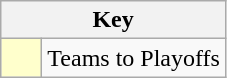<table class="wikitable" style="text-align: center;">
<tr>
<th colspan=2>Key</th>
</tr>
<tr>
<td style="background:#ffffcc; width:20px;"></td>
<td align=left>Teams to Playoffs</td>
</tr>
</table>
